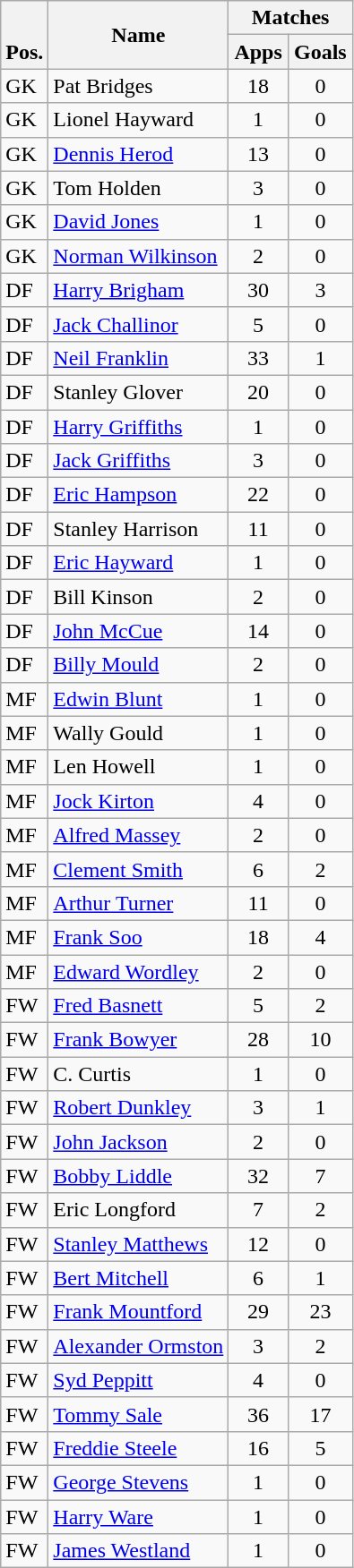<table class="wikitable" style="text-align:center">
<tr>
<th rowspan="2" valign="bottom">Pos.</th>
<th rowspan="2">Name</th>
<th colspan="2" width="85">Matches</th>
</tr>
<tr>
<th>Apps</th>
<th>Goals</th>
</tr>
<tr>
<td align="left">GK</td>
<td align="left"> Pat Bridges</td>
<td>18</td>
<td>0</td>
</tr>
<tr>
<td align="left">GK</td>
<td align="left"> Lionel Hayward</td>
<td>1</td>
<td>0</td>
</tr>
<tr>
<td align="left">GK</td>
<td align="left"> <a href='#'>Dennis Herod</a></td>
<td>13</td>
<td>0</td>
</tr>
<tr>
<td align="left">GK</td>
<td align="left"> Tom Holden</td>
<td>3</td>
<td>0</td>
</tr>
<tr>
<td align="left">GK</td>
<td align="left"> <a href='#'>David Jones</a></td>
<td>1</td>
<td>0</td>
</tr>
<tr>
<td align="left">GK</td>
<td align="left"> <a href='#'>Norman Wilkinson</a></td>
<td>2</td>
<td>0</td>
</tr>
<tr>
<td align="left">DF</td>
<td align="left"> <a href='#'>Harry Brigham</a></td>
<td>30</td>
<td>3</td>
</tr>
<tr>
<td align="left">DF</td>
<td align="left"> <a href='#'>Jack Challinor</a></td>
<td>5</td>
<td>0</td>
</tr>
<tr>
<td align="left">DF</td>
<td align="left"> <a href='#'>Neil Franklin</a></td>
<td>33</td>
<td>1</td>
</tr>
<tr>
<td align="left">DF</td>
<td align="left"> Stanley Glover</td>
<td>20</td>
<td>0</td>
</tr>
<tr>
<td align="left">DF</td>
<td align="left"> <a href='#'>Harry Griffiths</a></td>
<td>1</td>
<td>0</td>
</tr>
<tr>
<td align="left">DF</td>
<td align="left"> <a href='#'>Jack Griffiths</a></td>
<td>3</td>
<td>0</td>
</tr>
<tr>
<td align="left">DF</td>
<td align="left"> <a href='#'>Eric Hampson</a></td>
<td>22</td>
<td>0</td>
</tr>
<tr>
<td align="left">DF</td>
<td align="left"> Stanley Harrison</td>
<td>11</td>
<td>0</td>
</tr>
<tr>
<td align="left">DF</td>
<td align="left"> <a href='#'>Eric Hayward</a></td>
<td>1</td>
<td>0</td>
</tr>
<tr>
<td align="left">DF</td>
<td align="left"> Bill Kinson</td>
<td>2</td>
<td>0</td>
</tr>
<tr>
<td align="left">DF</td>
<td align="left"> <a href='#'>John McCue</a></td>
<td>14</td>
<td>0</td>
</tr>
<tr>
<td align="left">DF</td>
<td align="left"> <a href='#'>Billy Mould</a></td>
<td>2</td>
<td>0</td>
</tr>
<tr>
<td align="left">MF</td>
<td align="left"> <a href='#'>Edwin Blunt</a></td>
<td>1</td>
<td>0</td>
</tr>
<tr>
<td align="left">MF</td>
<td align="left"> Wally Gould</td>
<td>1</td>
<td>0</td>
</tr>
<tr>
<td align="left">MF</td>
<td align="left"> Len Howell</td>
<td>1</td>
<td>0</td>
</tr>
<tr>
<td align="left">MF</td>
<td align="left"> <a href='#'>Jock Kirton</a></td>
<td>4</td>
<td>0</td>
</tr>
<tr>
<td align="left">MF</td>
<td align="left"> <a href='#'>Alfred Massey</a></td>
<td>2</td>
<td>0</td>
</tr>
<tr>
<td align="left">MF</td>
<td align="left"> <a href='#'>Clement Smith</a></td>
<td>6</td>
<td>2</td>
</tr>
<tr>
<td align="left">MF</td>
<td align="left"> <a href='#'>Arthur Turner</a></td>
<td>11</td>
<td>0</td>
</tr>
<tr>
<td align="left">MF</td>
<td align="left"> <a href='#'>Frank Soo</a></td>
<td>18</td>
<td>4</td>
</tr>
<tr>
<td align="left">MF</td>
<td align="left"> <a href='#'>Edward Wordley</a></td>
<td>2</td>
<td>0</td>
</tr>
<tr>
<td align="left">FW</td>
<td align="left"> <a href='#'>Fred Basnett</a></td>
<td>5</td>
<td>2</td>
</tr>
<tr>
<td align="left">FW</td>
<td align="left"> <a href='#'>Frank Bowyer</a></td>
<td>28</td>
<td>10</td>
</tr>
<tr>
<td align="left">FW</td>
<td align="left"> C. Curtis</td>
<td>1</td>
<td>0</td>
</tr>
<tr>
<td align="left">FW</td>
<td align="left"> <a href='#'>Robert Dunkley</a></td>
<td>3</td>
<td>1</td>
</tr>
<tr>
<td align="left">FW</td>
<td align="left"> <a href='#'>John Jackson</a></td>
<td>2</td>
<td>0</td>
</tr>
<tr>
<td align="left">FW</td>
<td align="left"> <a href='#'>Bobby Liddle</a></td>
<td>32</td>
<td>7</td>
</tr>
<tr>
<td align="left">FW</td>
<td align="left"> Eric Longford</td>
<td>7</td>
<td>2</td>
</tr>
<tr>
<td align="left">FW</td>
<td align="left"> <a href='#'>Stanley Matthews</a></td>
<td>12</td>
<td>0</td>
</tr>
<tr>
<td align="left">FW</td>
<td align="left"> <a href='#'>Bert Mitchell</a></td>
<td>6</td>
<td>1</td>
</tr>
<tr>
<td align="left">FW</td>
<td align="left"> <a href='#'>Frank Mountford</a></td>
<td>29</td>
<td>23</td>
</tr>
<tr>
<td align="left">FW</td>
<td align="left"> <a href='#'>Alexander Ormston</a></td>
<td>3</td>
<td>2</td>
</tr>
<tr>
<td align="left">FW</td>
<td align="left"> <a href='#'>Syd Peppitt</a></td>
<td>4</td>
<td>0</td>
</tr>
<tr>
<td align="left">FW</td>
<td align="left"> <a href='#'>Tommy Sale</a></td>
<td>36</td>
<td>17</td>
</tr>
<tr>
<td align="left">FW</td>
<td align="left"> <a href='#'>Freddie Steele</a></td>
<td>16</td>
<td>5</td>
</tr>
<tr>
<td align="left">FW</td>
<td align="left"> <a href='#'>George Stevens</a></td>
<td>1</td>
<td>0</td>
</tr>
<tr>
<td align="left">FW</td>
<td align="left"> <a href='#'>Harry Ware</a></td>
<td>1</td>
<td>0</td>
</tr>
<tr>
<td align="left">FW</td>
<td align="left"> <a href='#'>James Westland</a></td>
<td>1</td>
<td>0</td>
</tr>
</table>
